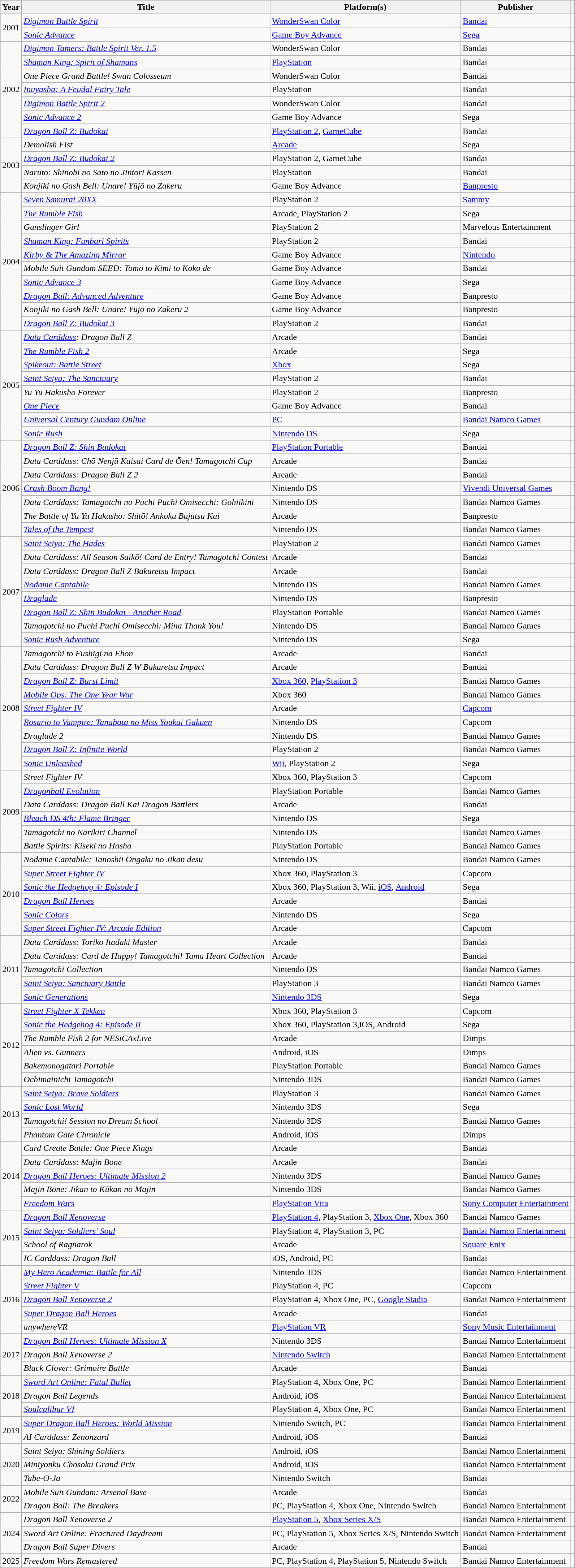<table class="wikitable sortable">
<tr>
<th scope="col">Year</th>
<th scope="col">Title</th>
<th scope="col">Platform(s)</th>
<th scope="col">Publisher</th>
<th scope="col"></th>
</tr>
<tr>
<td scope="row" rowspan="2">2001</td>
<td><em><a href='#'>Digimon Battle Spirit</a></em></td>
<td><a href='#'>WonderSwan Color</a></td>
<td><a href='#'>Bandai</a></td>
<td></td>
</tr>
<tr>
<td><em><a href='#'>Sonic Advance</a></em></td>
<td><a href='#'>Game Boy Advance</a></td>
<td><a href='#'>Sega</a></td>
<td></td>
</tr>
<tr>
<td scope="row" rowspan="7">2002</td>
<td><em><a href='#'>Digimon Tamers: Battle Spirit Ver. 1.5</a></em></td>
<td>WonderSwan Color</td>
<td>Bandai</td>
<td></td>
</tr>
<tr>
<td><em><a href='#'>Shaman King: Spirit of Shamans</a></em></td>
<td><a href='#'>PlayStation</a></td>
<td>Bandai</td>
<td></td>
</tr>
<tr>
<td><em>One Piece Grand Battle! Swan Colosseum</em></td>
<td>WonderSwan Color</td>
<td>Bandai</td>
<td></td>
</tr>
<tr>
<td><em><a href='#'>Inuyasha: A Feudal Fairy Tale</a></em></td>
<td>PlayStation</td>
<td>Bandai</td>
<td></td>
</tr>
<tr>
<td><em><a href='#'>Digimon Battle Spirit 2</a></em></td>
<td>WonderSwan Color</td>
<td>Bandai</td>
<td></td>
</tr>
<tr>
<td><em><a href='#'>Sonic Advance 2</a></em></td>
<td>Game Boy Advance</td>
<td>Sega</td>
<td></td>
</tr>
<tr>
<td><em><a href='#'>Dragon Ball Z: Budokai</a></em></td>
<td><a href='#'>PlayStation 2</a>, <a href='#'>GameCube</a></td>
<td>Bandai</td>
<td></td>
</tr>
<tr>
<td scope="row" rowspan="4">2003</td>
<td><em>Demolish Fist</em></td>
<td><a href='#'>Arcade</a></td>
<td>Sega</td>
<td></td>
</tr>
<tr>
<td><em><a href='#'>Dragon Ball Z: Budokai 2</a></em></td>
<td>PlayStation 2, GameCube</td>
<td>Bandai</td>
<td></td>
</tr>
<tr>
<td><em>Naruto: Shinobi no Sato no Jintori Kassen</em></td>
<td>PlayStation</td>
<td>Bandai</td>
<td></td>
</tr>
<tr>
<td><em>Konjiki no Gash Bell: Unare! Yūjō no Zakeru</em></td>
<td>Game Boy Advance</td>
<td><a href='#'>Banpresto</a></td>
<td></td>
</tr>
<tr>
<td scope="row" rowspan="10">2004</td>
<td><em><a href='#'>Seven Samurai 20XX</a></em></td>
<td>PlayStation 2</td>
<td><a href='#'>Sammy</a></td>
<td></td>
</tr>
<tr>
<td><em><a href='#'>The Rumble Fish</a></em></td>
<td>Arcade, PlayStation 2</td>
<td>Sega</td>
<td></td>
</tr>
<tr>
<td><em>Gunslinger Girl</em></td>
<td>PlayStation 2</td>
<td>Marvelous Entertainment</td>
<td></td>
</tr>
<tr>
<td><em><a href='#'>Shaman King: Funbari Spirits</a></em></td>
<td>PlayStation 2</td>
<td>Bandai</td>
<td></td>
</tr>
<tr>
<td><em><a href='#'>Kirby & The Amazing Mirror</a></em></td>
<td>Game Boy Advance</td>
<td><a href='#'>Nintendo</a></td>
<td></td>
</tr>
<tr>
<td><em>Mobile Suit Gundam SEED: Tomo to Kimi to Koko de</em></td>
<td>Game Boy Advance</td>
<td>Bandai</td>
<td></td>
</tr>
<tr>
<td><em><a href='#'>Sonic Advance 3</a></em></td>
<td>Game Boy Advance</td>
<td>Sega</td>
<td></td>
</tr>
<tr>
<td><em><a href='#'>Dragon Ball: Advanced Adventure</a></em></td>
<td>Game Boy Advance</td>
<td>Banpresto</td>
<td></td>
</tr>
<tr>
<td><em>Konjiki no Gash Bell: Unare! Yūjō no Zakeru 2</em></td>
<td>Game Boy Advance</td>
<td>Banpresto</td>
<td></td>
</tr>
<tr>
<td><em><a href='#'>Dragon Ball Z: Budokai 3</a></em></td>
<td>PlayStation 2</td>
<td>Bandai</td>
<td></td>
</tr>
<tr>
<td scope="row" rowspan="8">2005</td>
<td><em><a href='#'>Data Carddass</a>: Dragon Ball Z</em></td>
<td>Arcade</td>
<td>Bandai</td>
<td></td>
</tr>
<tr>
<td><em><a href='#'>The Rumble Fish 2</a></em></td>
<td>Arcade</td>
<td>Sega</td>
<td></td>
</tr>
<tr>
<td><em><a href='#'>Spikeout: Battle Street</a></em></td>
<td><a href='#'>Xbox</a></td>
<td>Sega</td>
<td></td>
</tr>
<tr>
<td><em><a href='#'>Saint Seiya: The Sanctuary</a></em></td>
<td>PlayStation 2</td>
<td>Bandai</td>
<td></td>
</tr>
<tr>
<td><em>Yu Yu Hakusho Forever</em></td>
<td>PlayStation 2</td>
<td>Banpresto</td>
<td></td>
</tr>
<tr>
<td><em><a href='#'>One Piece</a></em></td>
<td>Game Boy Advance</td>
<td>Bandai</td>
<td></td>
</tr>
<tr>
<td><em><a href='#'>Universal Century Gundam Online</a></em></td>
<td><a href='#'>PC</a></td>
<td><a href='#'>Bandai Namco Games</a></td>
<td></td>
</tr>
<tr>
<td><em><a href='#'>Sonic Rush</a></em></td>
<td><a href='#'>Nintendo DS</a></td>
<td>Sega</td>
<td></td>
</tr>
<tr>
<td scope="row" rowspan="7">2006</td>
<td><em><a href='#'>Dragon Ball Z: Shin Budokai</a></em></td>
<td><a href='#'>PlayStation Portable</a></td>
<td>Bandai</td>
<td></td>
</tr>
<tr>
<td><em>Data Carddass: Chō Nenjū Kaisai Card de Ōen! Tamagotchi Cup</em></td>
<td>Arcade</td>
<td>Bandai</td>
<td></td>
</tr>
<tr>
<td><em>Data Carddass: Dragon Ball Z 2</em></td>
<td>Arcade</td>
<td>Bandai</td>
<td></td>
</tr>
<tr>
<td><em><a href='#'>Crash Boom Bang!</a></em></td>
<td>Nintendo DS</td>
<td><a href='#'>Vivendi Universal Games</a></td>
<td></td>
</tr>
<tr>
<td><em>Data Carddass: Tamagotchi no Puchi Puchi Omisecchi: Gohiikini</em></td>
<td>Nintendo DS</td>
<td>Bandai Namco Games</td>
<td></td>
</tr>
<tr>
<td><em>The Battle of Yu Yu Hakusho: Shitō! Ankoku Bujutsu Kai</em></td>
<td>Arcade</td>
<td>Banpresto</td>
<td></td>
</tr>
<tr>
<td><em><a href='#'>Tales of the Tempest</a></em></td>
<td>Nintendo DS</td>
<td>Bandai Namco Games</td>
<td></td>
</tr>
<tr>
<td scope="row" rowspan="8">2007</td>
<td><em><a href='#'>Saint Seiya: The Hades</a></em></td>
<td>PlayStation 2</td>
<td>Bandai Namco Games</td>
<td></td>
</tr>
<tr>
<td><em>Data Carddass: All Season Saikō! Card de Entry! Tamagotchi Contest</em></td>
<td>Arcade</td>
<td>Bandai</td>
<td></td>
</tr>
<tr>
<td><em>Data Carddass: Dragon Ball Z Bakuretsu Impact</em></td>
<td>Arcade</td>
<td>Bandai</td>
<td></td>
</tr>
<tr>
<td><em><a href='#'>Nodame Cantabile</a></em></td>
<td>Nintendo DS</td>
<td>Bandai Namco Games</td>
<td></td>
</tr>
<tr>
<td><em><a href='#'>Draglade</a></em></td>
<td>Nintendo DS</td>
<td>Banpresto</td>
<td></td>
</tr>
<tr>
<td><em><a href='#'>Dragon Ball Z: Shin Budokai - Another Road</a></em></td>
<td>PlayStation Portable</td>
<td>Bandai Namco Games</td>
<td></td>
</tr>
<tr>
<td><em>Tamagotchi no Puchi Puchi Omisecchi: Mina Thank You!</em></td>
<td>Nintendo DS</td>
<td>Bandai Namco Games</td>
<td></td>
</tr>
<tr>
<td><em><a href='#'>Sonic Rush Adventure</a></em></td>
<td>Nintendo DS</td>
<td>Sega</td>
<td></td>
</tr>
<tr>
<td scope="row" rowspan="9">2008</td>
<td><em>Tamagotchi to Fushigi na Ehon</em></td>
<td>Arcade</td>
<td>Bandai</td>
<td></td>
</tr>
<tr>
<td><em>Data Carddass: Dragon Ball Z W Bakuretsu Impact</em></td>
<td>Arcade</td>
<td>Bandai</td>
<td></td>
</tr>
<tr>
<td><em><a href='#'>Dragon Ball Z: Burst Limit</a></em></td>
<td><a href='#'>Xbox 360</a>, <a href='#'>PlayStation 3</a></td>
<td>Bandai Namco Games</td>
<td></td>
</tr>
<tr>
<td><em><a href='#'>Mobile Ops: The One Year War</a></em></td>
<td>Xbox 360</td>
<td>Bandai Namco Games</td>
<td></td>
</tr>
<tr>
<td><em><a href='#'>Street Fighter IV</a></em></td>
<td>Arcade</td>
<td><a href='#'>Capcom</a></td>
<td></td>
</tr>
<tr>
<td><em><a href='#'>Rosario to Vampire: Tanabata no Miss Youkai Gakuen</a></em></td>
<td>Nintendo DS</td>
<td>Capcom</td>
<td></td>
</tr>
<tr>
<td><em>Draglade 2</em></td>
<td>Nintendo DS</td>
<td>Bandai Namco Games</td>
<td></td>
</tr>
<tr>
<td><em><a href='#'>Dragon Ball Z: Infinite World</a></em></td>
<td>PlayStation 2</td>
<td>Bandai Namco Games</td>
<td></td>
</tr>
<tr>
<td><em><a href='#'>Sonic Unleashed</a></em></td>
<td><a href='#'>Wii</a>, PlayStation 2</td>
<td>Sega</td>
<td></td>
</tr>
<tr>
<td scope="row" rowspan="6">2009</td>
<td><em>Street Fighter IV</em></td>
<td>Xbox 360, PlayStation 3</td>
<td>Capcom</td>
<td></td>
</tr>
<tr>
<td><em><a href='#'>Dragonball Evolution</a></em></td>
<td>PlayStation Portable</td>
<td>Bandai Namco Games</td>
<td></td>
</tr>
<tr>
<td><em>Data Carddass: Dragon Ball Kai Dragon Battlers</em></td>
<td>Arcade</td>
<td>Bandai</td>
<td></td>
</tr>
<tr>
<td><em><a href='#'>Bleach DS 4th: Flame Bringer</a></em></td>
<td>Nintendo DS</td>
<td>Sega</td>
<td></td>
</tr>
<tr>
<td><em>Tamagotchi no Narikiri Channel</em></td>
<td>Nintendo DS</td>
<td>Bandai Namco Games</td>
<td></td>
</tr>
<tr>
<td><em>Battle Spirits: Kiseki no Hasha</em></td>
<td>PlayStation Portable</td>
<td>Bandai Namco Games</td>
<td></td>
</tr>
<tr>
<td scope="row" rowspan="6">2010</td>
<td><em>Nodame Cantabile: Tanoshii Ongaku no Jikan desu</em></td>
<td>Nintendo DS</td>
<td>Bandai Namco Games</td>
<td></td>
</tr>
<tr>
<td><em><a href='#'>Super Street Fighter IV</a></em></td>
<td>Xbox 360, PlayStation 3</td>
<td>Capcom</td>
<td></td>
</tr>
<tr>
<td><em><a href='#'>Sonic the Hedgehog 4: Episode I</a></em></td>
<td>Xbox 360, PlayStation 3, Wii, <a href='#'>iOS</a>, <a href='#'>Android</a></td>
<td>Sega</td>
<td></td>
</tr>
<tr>
<td><em><a href='#'>Dragon Ball Heroes</a></em></td>
<td>Arcade</td>
<td>Bandai</td>
<td></td>
</tr>
<tr>
<td><em><a href='#'>Sonic Colors</a></em></td>
<td>Nintendo DS</td>
<td>Sega</td>
<td></td>
</tr>
<tr>
<td><em><a href='#'>Super Street Fighter IV: Arcade Edition</a></em></td>
<td>Arcade</td>
<td>Capcom</td>
<td></td>
</tr>
<tr>
<td scope="row" rowspan="5">2011</td>
<td><em>Data Carddass: Toriko Itadaki Master</em></td>
<td>Arcade</td>
<td>Bandai</td>
<td></td>
</tr>
<tr>
<td><em>Data Carddass: Card de Happy! Tamagotchi! Tama Heart Collection</em></td>
<td>Arcade</td>
<td>Bandai</td>
<td></td>
</tr>
<tr>
<td><em>Tamagotchi Collection</em></td>
<td>Nintendo DS</td>
<td>Bandai Namco Games</td>
<td></td>
</tr>
<tr>
<td><em><a href='#'>Saint Seiya: Sanctuary Battle</a></em></td>
<td>PlayStation 3</td>
<td>Bandai Namco Games</td>
<td></td>
</tr>
<tr>
<td><em><a href='#'>Sonic Generations</a></em></td>
<td><a href='#'>Nintendo 3DS</a></td>
<td>Sega</td>
<td></td>
</tr>
<tr>
<td scope="row" rowspan="6">2012</td>
<td><em><a href='#'>Street Fighter X Tekken</a></em></td>
<td>Xbox 360, PlayStation 3</td>
<td>Capcom</td>
<td></td>
</tr>
<tr>
<td><em><a href='#'>Sonic the Hedgehog 4: Episode II</a></em></td>
<td>Xbox 360, PlayStation 3,iOS, Android</td>
<td>Sega</td>
<td></td>
</tr>
<tr>
<td><em>The Rumble Fish 2 for NESiCAxLive</em></td>
<td>Arcade</td>
<td>Dimps</td>
<td></td>
</tr>
<tr>
<td><em>Alien vs. Gunners</em></td>
<td>Android, iOS</td>
<td>Dimps</td>
<td></td>
</tr>
<tr>
<td><em>Bakemonogatari Portable</em></td>
<td>PlayStation Portable</td>
<td>Bandai Namco Games</td>
<td></td>
</tr>
<tr>
<td><em>Ōchimainichi Tamagotchi</em></td>
<td>Nintendo 3DS</td>
<td>Bandai Namco Games</td>
<td></td>
</tr>
<tr>
<td scope="row" rowspan="4">2013</td>
<td><em><a href='#'>Saint Seiya: Brave Soldiers</a></em></td>
<td>PlayStation 3</td>
<td>Bandai Namco Games</td>
<td></td>
</tr>
<tr>
<td><em><a href='#'>Sonic Lost World</a></em></td>
<td>Nintendo 3DS</td>
<td>Sega</td>
<td></td>
</tr>
<tr>
<td><em>Tamagotchi! Session no Dream School</em></td>
<td>Nintendo 3DS</td>
<td>Bandai Namco Games</td>
<td></td>
</tr>
<tr>
<td><em>Phantom Gate Chronicle</em></td>
<td>Android, iOS</td>
<td>Dimps</td>
<td></td>
</tr>
<tr>
<td scope="row" rowspan="5">2014</td>
<td><em>Card Create Battle: One Piece Kings</em></td>
<td>Arcade</td>
<td>Bandai</td>
<td></td>
</tr>
<tr>
<td><em>Data Carddass: Majin Bone</em></td>
<td>Arcade</td>
<td>Bandai</td>
<td></td>
</tr>
<tr>
<td><em><a href='#'>Dragon Ball Heroes: Ultimate Mission 2</a></em></td>
<td>Nintendo 3DS</td>
<td>Bandai Namco Games</td>
<td></td>
</tr>
<tr>
<td><em>Majin Bone: Jikan to Kūkan no Majin</em></td>
<td>Nintendo 3DS</td>
<td>Bandai Namco Games</td>
<td></td>
</tr>
<tr>
<td><em><a href='#'>Freedom Wars</a></em></td>
<td><a href='#'>PlayStation Vita</a></td>
<td><a href='#'>Sony Computer Entertainment</a></td>
<td></td>
</tr>
<tr>
<td scope="row" rowspan="4">2015</td>
<td><em><a href='#'>Dragon Ball Xenoverse</a></em></td>
<td><a href='#'>PlayStation 4</a>, PlayStation 3, <a href='#'>Xbox One</a>, Xbox 360</td>
<td>Bandai Namco Games</td>
<td></td>
</tr>
<tr>
<td><em><a href='#'>Saint Seiya: Soldiers' Soul</a></em></td>
<td>PlayStation 4, PlayStation 3, PC</td>
<td><a href='#'>Bandai Namco Entertainment</a></td>
<td></td>
</tr>
<tr>
<td><em>School of Ragnarok</em></td>
<td>Arcade</td>
<td><a href='#'>Square Enix</a></td>
<td></td>
</tr>
<tr>
<td><em>IC Carddass: Dragon Ball</em></td>
<td>iOS, Android, PC</td>
<td>Bandai</td>
<td></td>
</tr>
<tr>
<td scope="row" rowspan="5">2016</td>
<td><em><a href='#'>My Hero Academia: Battle for All</a></em></td>
<td>Nintendo 3DS</td>
<td>Bandai Namco Entertainment</td>
<td></td>
</tr>
<tr>
<td><em><a href='#'>Street Fighter V</a></em></td>
<td>PlayStation 4, PC</td>
<td>Capcom</td>
<td></td>
</tr>
<tr>
<td><em><a href='#'>Dragon Ball Xenoverse 2</a></em></td>
<td>PlayStation 4, Xbox One, PC, <a href='#'>Google Stadia</a></td>
<td>Bandai Namco Entertainment</td>
<td></td>
</tr>
<tr>
<td><em><a href='#'>Super Dragon Ball Heroes</a></em></td>
<td>Arcade</td>
<td>Bandai</td>
<td></td>
</tr>
<tr>
<td><em>anywhereVR</em></td>
<td><a href='#'>PlayStation VR</a></td>
<td><a href='#'>Sony Music Entertainment</a></td>
<td></td>
</tr>
<tr>
<td scope="row" rowspan="3">2017</td>
<td><em><a href='#'>Dragon Ball Heroes: Ultimate Mission X</a></em></td>
<td>Nintendo 3DS</td>
<td>Bandai Namco Entertainment</td>
<td></td>
</tr>
<tr>
<td><em>Dragon Ball Xenoverse 2</em></td>
<td><a href='#'>Nintendo Switch</a></td>
<td>Bandai Namco Entertainment</td>
<td></td>
</tr>
<tr>
<td><em>Black Clover: Grimoire Battle</em></td>
<td>Arcade</td>
<td>Bandai</td>
<td></td>
</tr>
<tr>
<td scope="row" rowspan="3">2018</td>
<td><em><a href='#'>Sword Art Online: Fatal Bullet</a></em></td>
<td>PlayStation 4, Xbox One, PC</td>
<td>Bandai Namco Entertainment</td>
<td></td>
</tr>
<tr>
<td><em>Dragon Ball Legends</em></td>
<td>Android, iOS</td>
<td>Bandai Namco Entertainment</td>
<td></td>
</tr>
<tr>
<td><em><a href='#'>Soulcalibur VI</a></em></td>
<td>PlayStation 4, Xbox One, PC</td>
<td>Bandai Namco Entertainment</td>
<td></td>
</tr>
<tr>
<td scope="row" rowspan="2">2019</td>
<td><em><a href='#'>Super Dragon Ball Heroes: World Mission</a></em></td>
<td>Nintendo Switch, PC</td>
<td>Bandai Namco Entertainment</td>
<td></td>
</tr>
<tr>
<td><em>AI Carddass: Zenonzard</em></td>
<td>Android, iOS</td>
<td>Bandai</td>
<td></td>
</tr>
<tr>
<td scope="row" rowspan="3">2020</td>
<td><em>Saint Seiya: Shining Soldiers</em></td>
<td>Android, iOS</td>
<td>Bandai Namco Entertainment</td>
<td></td>
</tr>
<tr>
<td><em>Miniyonku Chōsoku Grand Prix</em></td>
<td>Android, iOS</td>
<td>Bandai Namco Entertainment</td>
<td></td>
</tr>
<tr>
<td><em>Tabe-O-Ja</em></td>
<td>Nintendo Switch</td>
<td>Bandai</td>
<td></td>
</tr>
<tr>
<td scope="row" rowspan="2">2022</td>
<td><em>Mobile Suit Gundam: Arsenal Base</em></td>
<td>Arcade</td>
<td>Bandai</td>
<td></td>
</tr>
<tr>
<td><em>Dragon Ball: The Breakers</em></td>
<td>PC, PlayStation 4, Xbox One, Nintendo Switch</td>
<td>Bandai Namco Entertainment</td>
<td></td>
</tr>
<tr>
<td rowspan="3" scope="row">2024</td>
<td><em>Dragon Ball Xenoverse 2</em></td>
<td><a href='#'>PlayStation 5</a>, <a href='#'>Xbox Series X/S</a></td>
<td>Bandai Namco Entertainment</td>
<td></td>
</tr>
<tr>
<td><em>Sword Art Online: Fractured Daydream</em></td>
<td>PC, PlayStation 5, Xbox Series X/S, Nintendo Switch</td>
<td>Bandai Namco Entertainment</td>
<td></td>
</tr>
<tr>
<td><em>Dragon Ball Super Divers</em></td>
<td>Arcade</td>
<td>Bandai</td>
<td></td>
</tr>
<tr>
<td scope=“row”>2025</td>
<td><em>Freedom Wars Remastered</em></td>
<td>PC, PlayStation 4, PlayStation 5, Nintendo Switch</td>
<td>Bandai Namco Entertainment</td>
<td></td>
</tr>
</table>
